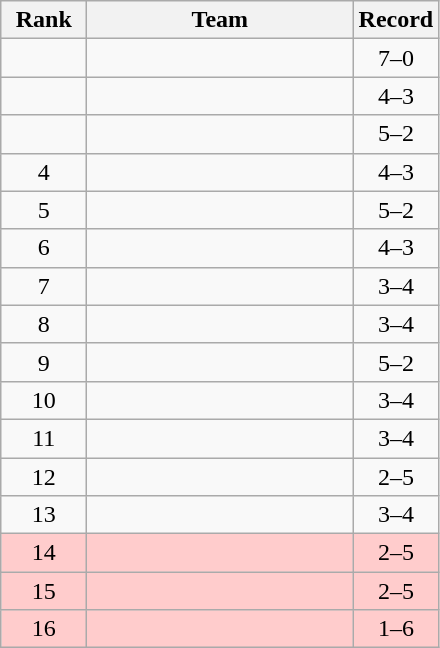<table class=wikitable style="text-align:center;">
<tr>
<th width=50>Rank</th>
<th width=170>Team</th>
<th width=50>Record</th>
</tr>
<tr>
<td></td>
<td align=left></td>
<td>7–0</td>
</tr>
<tr>
<td></td>
<td align=left></td>
<td>4–3</td>
</tr>
<tr>
<td></td>
<td align=left></td>
<td>5–2</td>
</tr>
<tr>
<td>4</td>
<td align=left></td>
<td>4–3</td>
</tr>
<tr>
<td>5</td>
<td align=left></td>
<td>5–2</td>
</tr>
<tr>
<td>6</td>
<td align=left></td>
<td>4–3</td>
</tr>
<tr>
<td>7</td>
<td align=left></td>
<td>3–4</td>
</tr>
<tr>
<td>8</td>
<td align=left></td>
<td>3–4</td>
</tr>
<tr>
<td>9</td>
<td align=left></td>
<td>5–2</td>
</tr>
<tr>
<td>10</td>
<td align=left></td>
<td>3–4</td>
</tr>
<tr>
<td>11</td>
<td align=left></td>
<td>3–4</td>
</tr>
<tr>
<td>12</td>
<td align=left></td>
<td>2–5</td>
</tr>
<tr>
<td>13</td>
<td align=left></td>
<td>3–4</td>
</tr>
<tr bgcolor=#ffcccc>
<td>14</td>
<td align=left></td>
<td>2–5</td>
</tr>
<tr bgcolor=#ffcccc>
<td>15</td>
<td align=left></td>
<td>2–5</td>
</tr>
<tr bgcolor=#ffcccc>
<td>16</td>
<td align=left></td>
<td>1–6</td>
</tr>
</table>
